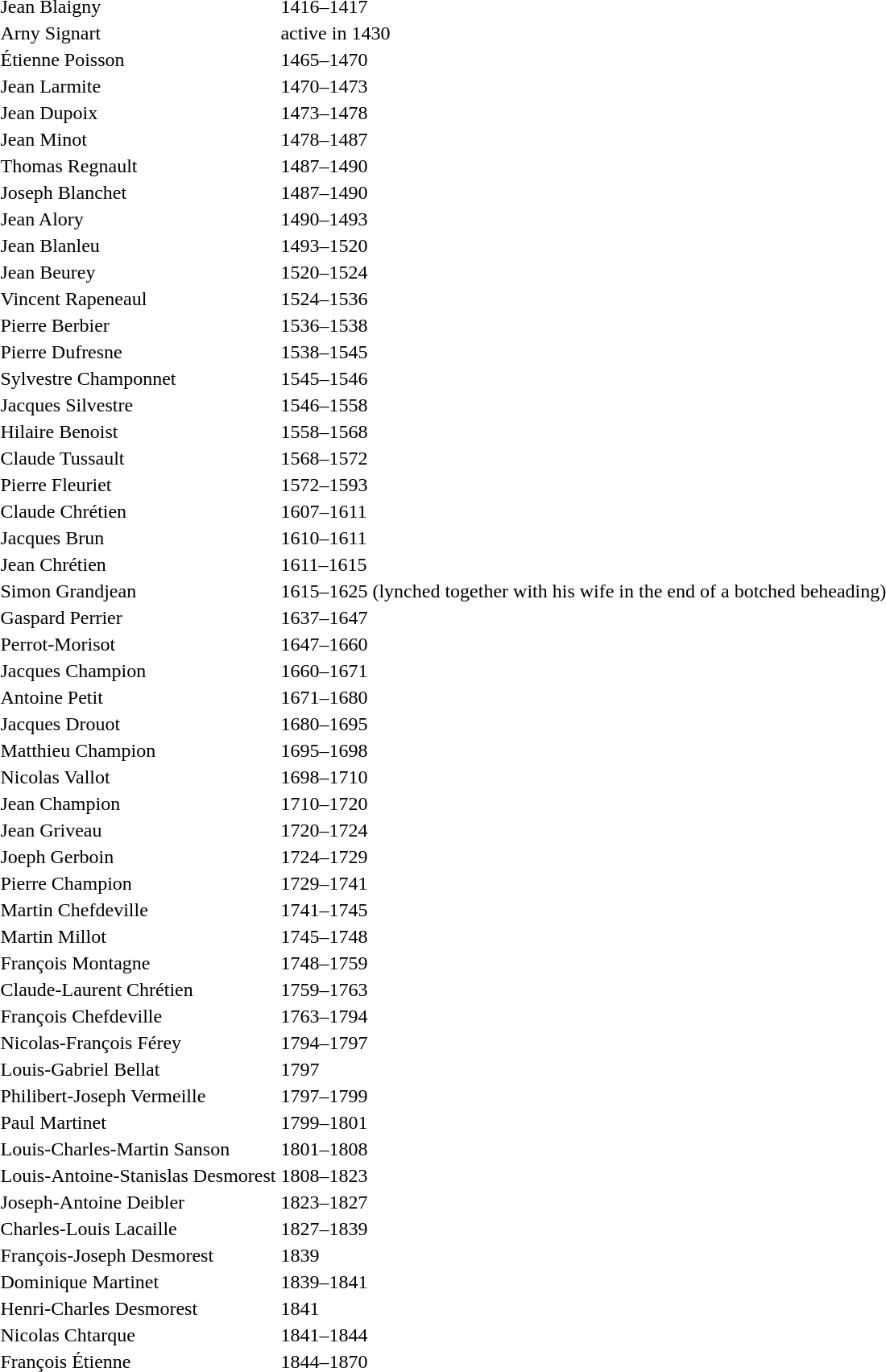<table>
<tr>
<td>Jean Blaigny</td>
<td>1416–1417</td>
</tr>
<tr>
<td>Arny Signart</td>
<td>active in 1430</td>
</tr>
<tr>
<td>Étienne Poisson</td>
<td>1465–1470</td>
</tr>
<tr>
<td>Jean Larmite</td>
<td>1470–1473</td>
</tr>
<tr>
<td>Jean Dupoix</td>
<td>1473–1478</td>
</tr>
<tr>
<td>Jean Minot</td>
<td>1478–1487</td>
</tr>
<tr>
<td>Thomas Regnault</td>
<td>1487–1490</td>
</tr>
<tr>
<td>Joseph Blanchet</td>
<td>1487–1490</td>
</tr>
<tr>
<td>Jean Alory</td>
<td>1490–1493</td>
</tr>
<tr>
<td>Jean Blanleu</td>
<td>1493–1520</td>
</tr>
<tr>
<td>Jean Beurey</td>
<td>1520–1524</td>
</tr>
<tr>
<td>Vincent Rapeneaul</td>
<td>1524–1536</td>
</tr>
<tr>
<td>Pierre Berbier</td>
<td>1536–1538</td>
</tr>
<tr>
<td>Pierre Dufresne</td>
<td>1538–1545</td>
</tr>
<tr>
<td>Sylvestre Champonnet</td>
<td>1545–1546</td>
</tr>
<tr>
<td>Jacques Silvestre</td>
<td>1546–1558</td>
</tr>
<tr>
<td>Hilaire Benoist</td>
<td>1558–1568</td>
</tr>
<tr>
<td>Claude Tussault</td>
<td>1568–1572</td>
</tr>
<tr>
<td>Pierre Fleuriet</td>
<td>1572–1593</td>
</tr>
<tr>
<td>Claude Chrétien</td>
<td>1607–1611</td>
</tr>
<tr>
<td>Jacques Brun</td>
<td>1610–1611</td>
</tr>
<tr>
<td>Jean Chrétien</td>
<td>1611–1615</td>
</tr>
<tr>
<td>Simon Grandjean</td>
<td>1615–1625 (lynched together with his wife in the end of a botched beheading)</td>
</tr>
<tr>
<td>Gaspard Perrier</td>
<td>1637–1647</td>
</tr>
<tr>
<td>Perrot-Morisot</td>
<td>1647–1660</td>
</tr>
<tr>
<td>Jacques Champion</td>
<td>1660–1671</td>
</tr>
<tr>
<td>Antoine Petit</td>
<td>1671–1680</td>
</tr>
<tr>
<td>Jacques Drouot</td>
<td>1680–1695</td>
</tr>
<tr>
<td>Matthieu Champion</td>
<td>1695–1698</td>
</tr>
<tr>
<td>Nicolas Vallot</td>
<td>1698–1710</td>
</tr>
<tr>
<td>Jean Champion</td>
<td>1710–1720</td>
</tr>
<tr>
<td>Jean Griveau</td>
<td>1720–1724</td>
</tr>
<tr>
<td>Joeph Gerboin</td>
<td>1724–1729</td>
</tr>
<tr>
<td>Pierre Champion</td>
<td>1729–1741</td>
</tr>
<tr>
<td>Martin Chefdeville</td>
<td>1741–1745</td>
</tr>
<tr>
<td>Martin Millot</td>
<td>1745–1748</td>
</tr>
<tr>
<td>François Montagne</td>
<td>1748–1759</td>
</tr>
<tr>
<td>Claude-Laurent Chrétien</td>
<td>1759–1763</td>
</tr>
<tr>
<td>François Chefdeville</td>
<td>1763–1794</td>
</tr>
<tr>
<td>Nicolas-François Férey</td>
<td>1794–1797</td>
</tr>
<tr>
<td>Louis-Gabriel Bellat</td>
<td>1797</td>
</tr>
<tr>
<td>Philibert-Joseph Vermeille</td>
<td>1797–1799</td>
</tr>
<tr>
<td>Paul Martinet</td>
<td>1799–1801</td>
</tr>
<tr>
<td>Louis-Charles-Martin Sanson</td>
<td>1801–1808</td>
</tr>
<tr>
<td>Louis-Antoine-Stanislas Desmorest</td>
<td>1808–1823</td>
</tr>
<tr>
<td>Joseph-Antoine Deibler</td>
<td>1823–1827</td>
</tr>
<tr>
<td>Charles-Louis Lacaille</td>
<td>1827–1839</td>
</tr>
<tr>
<td>François-Joseph Desmorest</td>
<td>1839</td>
</tr>
<tr>
<td>Dominique Martinet</td>
<td>1839–1841</td>
</tr>
<tr>
<td>Henri-Charles Desmorest</td>
<td>1841</td>
</tr>
<tr>
<td>Nicolas Chtarque</td>
<td>1841–1844</td>
</tr>
<tr>
<td>François Étienne</td>
<td>1844–1870</td>
</tr>
</table>
